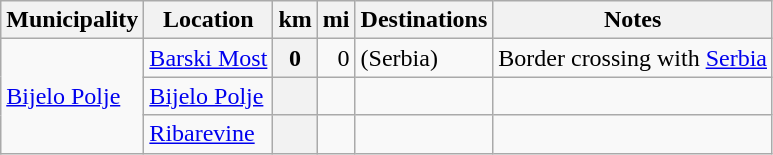<table class="wikitable plainrowheaders">
<tr>
<th scope="col">Municipality</th>
<th scope="col">Location</th>
<th scope="col">km</th>
<th scope="col">mi</th>
<th scope="col">Destinations</th>
<th scope="col">Notes</th>
</tr>
<tr>
<td rowspan="3"><a href='#'>Bijelo Polje</a></td>
<td><a href='#'>Barski Most</a></td>
<th scope="row" align=right>0</th>
<td align=right>0</td>
<td nowrap="yes"> (Serbia)</td>
<td>Border crossing with <a href='#'>Serbia</a></td>
</tr>
<tr>
<td><a href='#'>Bijelo Polje</a></td>
<th scope="row" align=right></th>
<td align=right></td>
<td></td>
<td></td>
</tr>
<tr>
<td><a href='#'>Ribarevine</a></td>
<th scope="row" align=right></th>
<td align=right></td>
<td></td>
<td></td>
</tr>
</table>
